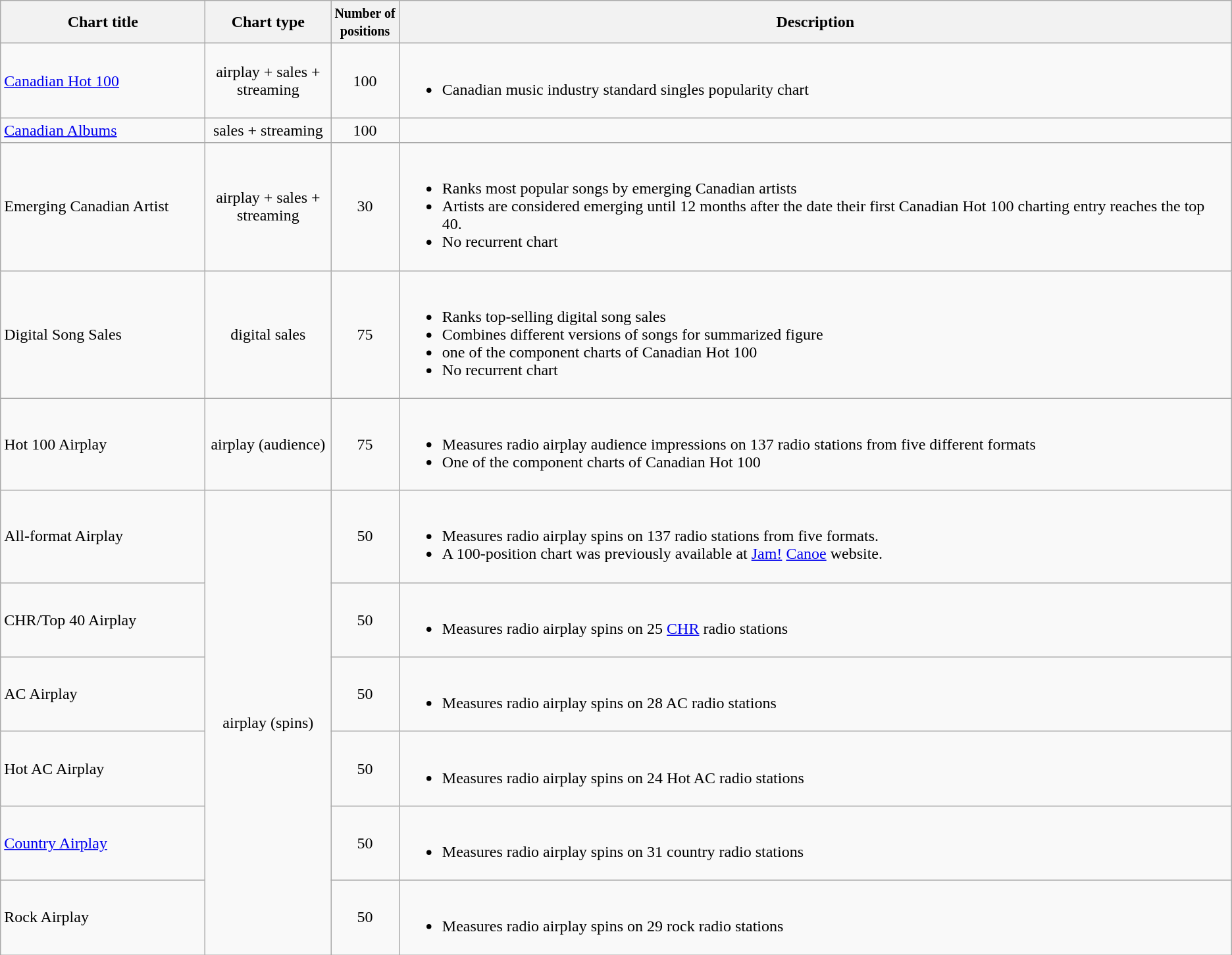<table class="wikitable sortable">
<tr>
<th width=200>Chart title</th>
<th width=120>Chart type</th>
<th><small>Number of<br>positions</small></th>
<th class="unsortable">Description</th>
</tr>
<tr>
<td><a href='#'>Canadian Hot 100</a></td>
<td style="text-align:center;" rowspan="1">airplay + sales + streaming</td>
<td align=center>100</td>
<td><br><ul><li>Canadian music industry standard singles popularity chart</li></ul></td>
</tr>
<tr>
<td><a href='#'>Canadian Albums</a></td>
<td style="text-align:center;" rowspan="1">sales + streaming</td>
<td align=center>100</td>
<td></td>
</tr>
<tr>
<td>Emerging Canadian Artist</td>
<td style="text-align:center;" rowspan="1">airplay + sales + streaming</td>
<td align=center>30</td>
<td><br><ul><li>Ranks most popular songs by emerging Canadian artists</li><li>Artists are considered emerging until 12 months after the date their first Canadian Hot 100 charting entry reaches the top 40.</li><li>No recurrent chart</li></ul></td>
</tr>
<tr>
<td>Digital Song Sales</td>
<td align=center>digital sales</td>
<td align=center>75</td>
<td><br><ul><li>Ranks top-selling digital song sales</li><li>Combines different versions of songs for summarized figure</li><li>one of the component charts of Canadian Hot 100</li><li>No recurrent chart</li></ul></td>
</tr>
<tr>
<td>Hot 100 Airplay</td>
<td align=center>airplay (audience)</td>
<td align=center>75</td>
<td><br><ul><li>Measures radio airplay audience impressions on 137 radio stations from five different formats</li><li>One of the component charts of Canadian Hot 100</li></ul></td>
</tr>
<tr>
<td>All-format Airplay</td>
<td style="text-align:center;" rowspan="6">airplay (spins)</td>
<td align=center>50</td>
<td><br><ul><li>Measures radio airplay spins on 137 radio stations from five formats.</li><li>A 100-position chart was previously available at <a href='#'>Jam!</a> <a href='#'>Canoe</a> website.</li></ul></td>
</tr>
<tr>
<td>CHR/Top 40 Airplay</td>
<td align=center>50</td>
<td><br><ul><li>Measures radio airplay spins on 25 <a href='#'>CHR</a> radio stations</li></ul></td>
</tr>
<tr>
<td>AC Airplay</td>
<td align=center>50</td>
<td><br><ul><li>Measures radio airplay spins on 28 AC radio stations</li></ul></td>
</tr>
<tr>
<td>Hot AC Airplay</td>
<td align=center>50</td>
<td><br><ul><li>Measures radio airplay spins on 24 Hot AC radio stations</li></ul></td>
</tr>
<tr>
<td><a href='#'>Country Airplay</a></td>
<td align=center>50</td>
<td><br><ul><li>Measures radio airplay spins on 31 country radio stations</li></ul></td>
</tr>
<tr>
<td>Rock Airplay</td>
<td align=center>50</td>
<td><br><ul><li>Measures radio airplay spins on 29 rock radio stations</li></ul></td>
</tr>
</table>
